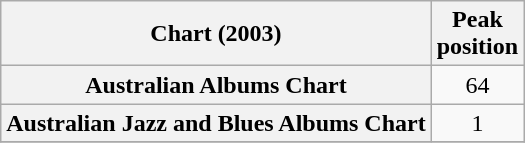<table class="wikitable sortable plainrowheaders" style="text-align:center;">
<tr>
<th scope="col">Chart (2003)</th>
<th scope="col">Peak<br>position</th>
</tr>
<tr>
<th scope="row">Australian Albums Chart</th>
<td>64</td>
</tr>
<tr>
<th scope="row">Australian Jazz and Blues Albums Chart</th>
<td>1</td>
</tr>
<tr>
</tr>
</table>
